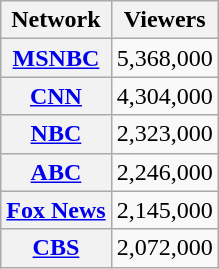<table class="wikitable sortable plainrowheaders" style="text-align:right;">
<tr>
<th scope="col">Network</th>
<th scope="col">Viewers</th>
</tr>
<tr>
<th scope="row"><a href='#'>MSNBC</a></th>
<td>5,368,000</td>
</tr>
<tr>
<th scope="row"><a href='#'>CNN</a></th>
<td>4,304,000</td>
</tr>
<tr>
<th scope="row"><a href='#'>NBC</a></th>
<td>2,323,000</td>
</tr>
<tr>
<th scope="row"><a href='#'>ABC</a></th>
<td>2,246,000</td>
</tr>
<tr>
<th scope="row"><a href='#'>Fox News</a></th>
<td>2,145,000</td>
</tr>
<tr>
<th scope="row"><a href='#'>CBS</a></th>
<td>2,072,000</td>
</tr>
</table>
